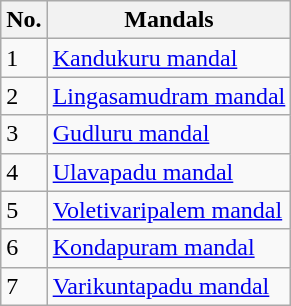<table class="wikitable">
<tr>
<th>No.</th>
<th>Mandals</th>
</tr>
<tr>
<td>1</td>
<td><a href='#'>Kandukuru mandal</a></td>
</tr>
<tr>
<td>2</td>
<td><a href='#'>Lingasamudram mandal</a></td>
</tr>
<tr>
<td>3</td>
<td><a href='#'>Gudluru mandal</a></td>
</tr>
<tr>
<td>4</td>
<td><a href='#'>Ulavapadu mandal</a></td>
</tr>
<tr>
<td>5</td>
<td><a href='#'>Voletivaripalem mandal</a></td>
</tr>
<tr>
<td>6</td>
<td><a href='#'>Kondapuram mandal</a></td>
</tr>
<tr>
<td>7</td>
<td><a href='#'>Varikuntapadu mandal</a></td>
</tr>
</table>
